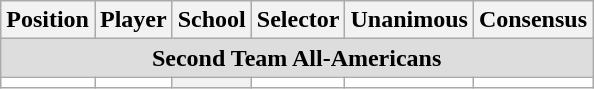<table class="wikitable">
<tr>
<th>Position</th>
<th>Player</th>
<th>School</th>
<th>Selector</th>
<th>Unanimous</th>
<th>Consensus</th>
</tr>
<tr>
<td colspan="6" style="text-align:center; background:#ddd;"><strong>Second Team All-Americans</strong></td>
</tr>
<tr style="text-align:center;">
<td style="background:white"></td>
<td style="background:white"></td>
<th></th>
<td style="background:white"></td>
<td style="background:white"></td>
<td style="background:white"></td>
</tr>
</table>
